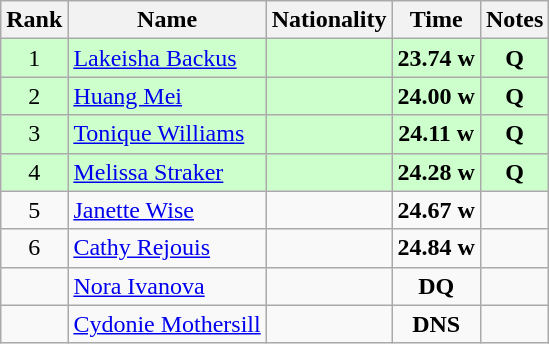<table class="wikitable sortable" style="text-align:center">
<tr>
<th>Rank</th>
<th>Name</th>
<th>Nationality</th>
<th>Time</th>
<th>Notes</th>
</tr>
<tr bgcolor=ccffcc>
<td>1</td>
<td align=left><a href='#'>Lakeisha Backus</a></td>
<td align=left></td>
<td><strong>23.74</strong> <strong>w</strong></td>
<td><strong>Q</strong></td>
</tr>
<tr bgcolor=ccffcc>
<td>2</td>
<td align=left><a href='#'>Huang Mei</a></td>
<td align=left></td>
<td><strong>24.00</strong> <strong>w</strong></td>
<td><strong>Q</strong></td>
</tr>
<tr bgcolor=ccffcc>
<td>3</td>
<td align=left><a href='#'>Tonique Williams</a></td>
<td align=left></td>
<td><strong>24.11</strong> <strong>w</strong></td>
<td><strong>Q</strong></td>
</tr>
<tr bgcolor=ccffcc>
<td>4</td>
<td align=left><a href='#'>Melissa Straker</a></td>
<td align=left></td>
<td><strong>24.28</strong> <strong>w</strong></td>
<td><strong>Q</strong></td>
</tr>
<tr>
<td>5</td>
<td align=left><a href='#'>Janette Wise</a></td>
<td align=left></td>
<td><strong>24.67</strong> <strong>w</strong></td>
<td></td>
</tr>
<tr>
<td>6</td>
<td align=left><a href='#'>Cathy Rejouis</a></td>
<td align=left></td>
<td><strong>24.84</strong> <strong>w</strong></td>
<td></td>
</tr>
<tr>
<td></td>
<td align=left><a href='#'>Nora Ivanova</a></td>
<td align=left></td>
<td><strong>DQ</strong></td>
<td></td>
</tr>
<tr>
<td></td>
<td align=left><a href='#'>Cydonie Mothersill</a></td>
<td align=left></td>
<td><strong>DNS</strong></td>
<td></td>
</tr>
</table>
